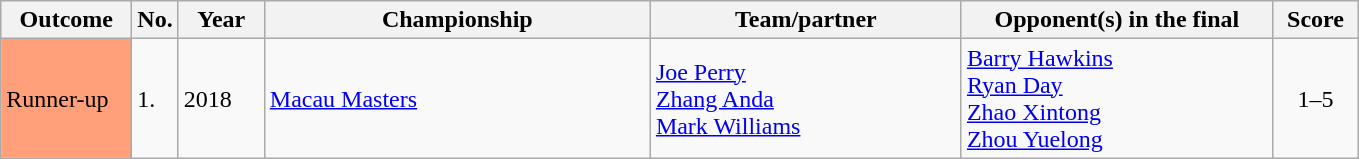<table class="sortable wikitable">
<tr>
<th width="80">Outcome</th>
<th width="20">No.</th>
<th width="50">Year</th>
<th width="250">Championship</th>
<th width="200">Team/partner</th>
<th width="200">Opponent(s) in the final</th>
<th width="50">Score</th>
</tr>
<tr>
<td style="background:#ffa07a;">Runner-up</td>
<td>1.</td>
<td>2018</td>
<td><a href='#'>Macau Masters</a></td>
<td> <a href='#'>Joe Perry</a><br> <a href='#'>Zhang Anda</a><br> <a href='#'>Mark Williams</a></td>
<td> <a href='#'>Barry Hawkins</a><br> <a href='#'>Ryan Day</a><br> <a href='#'>Zhao Xintong</a><br> <a href='#'>Zhou Yuelong</a></td>
<td align="center">1–5</td>
</tr>
</table>
